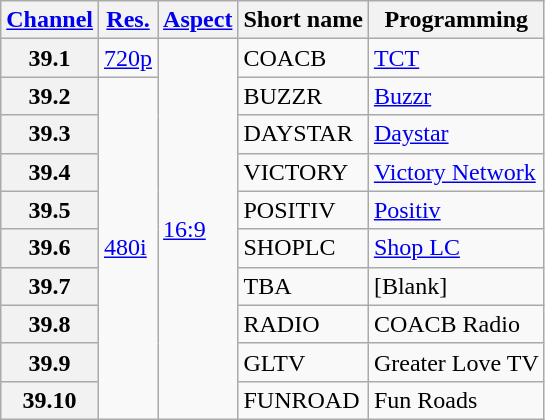<table class="wikitable">
<tr>
<th><a href='#'>Channel</a></th>
<th><a href='#'>Res.</a></th>
<th><a href='#'>Aspect</a></th>
<th>Short name</th>
<th>Programming</th>
</tr>
<tr>
<th scope = "row">39.1</th>
<td><a href='#'>720p</a></td>
<td rowspan=10><a href='#'>16:9</a></td>
<td>COACB</td>
<td><a href='#'>TCT</a></td>
</tr>
<tr>
<th scope = "row">39.2</th>
<td rowspan=9><a href='#'>480i</a></td>
<td>BUZZR</td>
<td><a href='#'>Buzzr</a></td>
</tr>
<tr>
<th scope = "row">39.3</th>
<td>DAYSTAR</td>
<td><a href='#'>Daystar</a></td>
</tr>
<tr>
<th scope = "row">39.4</th>
<td>VICTORY</td>
<td><a href='#'>Victory Network</a></td>
</tr>
<tr>
<th scope = "row">39.5</th>
<td>POSITIV</td>
<td><a href='#'>Positiv</a></td>
</tr>
<tr>
<th scope = "row">39.6</th>
<td>SHOPLC</td>
<td><a href='#'>Shop LC</a></td>
</tr>
<tr>
<th scope = "row">39.7</th>
<td>TBA</td>
<td>[Blank]</td>
</tr>
<tr>
<th scope = "row">39.8</th>
<td>RADIO</td>
<td>COACB Radio</td>
</tr>
<tr>
<th scope = "row">39.9</th>
<td>GLTV</td>
<td>Greater Love TV</td>
</tr>
<tr>
<th scope = "row">39.10</th>
<td>FUNROAD</td>
<td>Fun Roads</td>
</tr>
</table>
